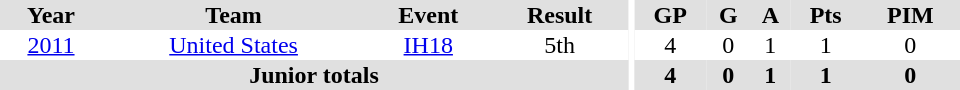<table border="0" cellpadding="1" cellspacing="0" ID="Table3" style="text-align:center; width:40em">
<tr ALIGN="center" bgcolor="#e0e0e0">
<th>Year</th>
<th>Team</th>
<th>Event</th>
<th>Result</th>
<th rowspan="99" bgcolor="#ffffff"></th>
<th>GP</th>
<th>G</th>
<th>A</th>
<th>Pts</th>
<th>PIM</th>
</tr>
<tr>
<td><a href='#'>2011</a></td>
<td><a href='#'>United States</a></td>
<td><a href='#'>IH18</a></td>
<td>5th</td>
<td>4</td>
<td>0</td>
<td>1</td>
<td>1</td>
<td>0</td>
</tr>
<tr bgcolor="#e0e0e0">
<th colspan="4">Junior totals</th>
<th>4</th>
<th>0</th>
<th>1</th>
<th>1</th>
<th>0</th>
</tr>
</table>
